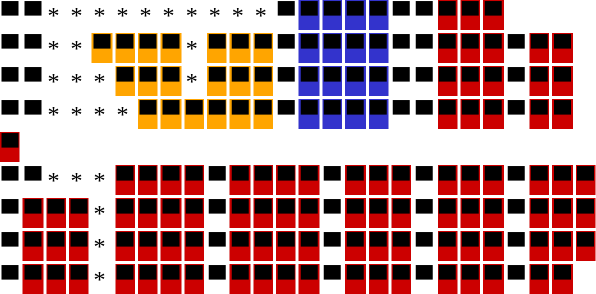<table>
<tr>
<td bgcolor="white" border="1"><span>▀</span></td>
<td bgcolor="white" border="1"><span>▀</span></td>
<td bgcolor="#FFFFFF" border="1"><span>*</span></td>
<td bgcolor="#FFFFFF" border="1"><span>*</span></td>
<td bgcolor="#FFFFFF" border="1"><span>*</span></td>
<td bgcolor="#FFFFFF" border="1"><span>*</span></td>
<td bgcolor="#FFFFFF" border="1"><span>*</span></td>
<td bgcolor="#FFFFFF" border="1"><span>*</span></td>
<td bgcolor="#FFFFFF" border="1"><span>*</span></td>
<td bgcolor="#FFFFFF" border="1"><span>*</span></td>
<td bgcolor="#FFFFFF" border="1"><span>*</span></td>
<td bgcolor="#FFFFFF" border="1"><span>*</span></td>
<td bgcolor="white" border="1"><span>▀</span></td>
<td bgcolor="#3333cc" border="1"><span>▀</span></td>
<td bgcolor="#3333cc" border="1"><span>▀</span></td>
<td bgcolor="#3333cc" border="1"><span>▀</span></td>
<td bgcolor="#3333cc" border="1"><span>▀</span></td>
<td bgcolor="white" border="1"><span>▀</span></td>
<td bgcolor="white" border="1"><span>▀</span></td>
<td bgcolor="#cc0000" border="1"><span>▀</span></td>
<td bgcolor="#cc0000" border="1"><span>▀</span></td>
<td bgcolor="#cc0000" border="1"><span>▀</span></td>
</tr>
<tr>
<td bgcolor="white" border="1"><span>▀</span></td>
<td bgcolor="white" border="1"><span>▀</span></td>
<td bgcolor="#FFFFFF" border="1"><span>*</span></td>
<td bgcolor="#FFFFFF" border="1"><span>*</span></td>
<td bgcolor="orange" border="1"><span>▀</span></td>
<td bgcolor="orange" border="1"><span>▀</span></td>
<td bgcolor="orange" border="1"><span>▀</span></td>
<td bgcolor="orange" border="1"><span>▀</span></td>
<td bgcolor="#FFFFFF" border="1"><span>*</span></td>
<td bgcolor="orange" border="1"><span>▀</span></td>
<td bgcolor="orange" border="1"><span>▀</span></td>
<td bgcolor="orange" border="1"><span>▀</span></td>
<td bgcolor="white" border="1"><span>▀</span></td>
<td bgcolor="#3333cc" border="1"><span>▀</span></td>
<td bgcolor="#3333cc" border="1"><span>▀</span></td>
<td bgcolor="#3333cc" border="1"><span>▀</span></td>
<td bgcolor="#3333cc" border="1"><span>▀</span></td>
<td bgcolor="white" border="1"><span>▀</span></td>
<td bgcolor="white" border="1"><span>▀</span></td>
<td bgcolor="#cc0000" border="1"><span>▀</span></td>
<td bgcolor="#cc0000" border="1"><span>▀</span></td>
<td bgcolor="#cc0000" border="1"><span>▀</span></td>
<td bgcolor="white" border="1"><span>▀</span></td>
<td bgcolor="#cc0000" border="1"><span>▀</span></td>
<td bgcolor="#cc0000" border="1"><span>▀</span></td>
</tr>
<tr>
<td bgcolor="white" border="1"><span>▀</span></td>
<td bgcolor="white" border="1"><span>▀</span></td>
<td bgcolor="#FFFFFF" border="1"><span>*</span></td>
<td bgcolor="#FFFFFF" border="1"><span>*</span></td>
<td bgcolor="#FFFFFF" border="1"><span>*</span></td>
<td bgcolor="orange" border="1"><span>▀</span></td>
<td bgcolor="orange" border="1"><span>▀</span></td>
<td bgcolor="orange" border="1"><span>▀</span></td>
<td bgcolor="#FFFFFF" border="1"><span>*</span></td>
<td bgcolor="orange" border="1"><span>▀</span></td>
<td bgcolor="orange" border="1"><span>▀</span></td>
<td bgcolor="orange" border="1"><span>▀</span></td>
<td bgcolor="white" border="1"><span>▀</span></td>
<td bgcolor="#3333cc" border="1"><span>▀</span></td>
<td bgcolor="#3333cc" border="1"><span>▀</span></td>
<td bgcolor="#3333cc" border="1"><span>▀</span></td>
<td bgcolor="#3333cc" border="1"><span>▀</span></td>
<td bgcolor="white" border="1"><span>▀</span></td>
<td bgcolor="white" border="1"><span>▀</span></td>
<td bgcolor="#cc0000" border="1"><span>▀</span></td>
<td bgcolor="#cc0000" border="1"><span>▀</span></td>
<td bgcolor="#cc0000" border="1"><span>▀</span></td>
<td bgcolor="white" border="1"><span>▀</span></td>
<td bgcolor="#cc0000" border="1"><span>▀</span></td>
<td bgcolor="#cc0000" border="1"><span>▀</span></td>
</tr>
<tr>
<td bgcolor="white" border="1"><span>▀</span></td>
<td bgcolor="white" border="1"><span>▀</span></td>
<td bgcolor="#FFFFFF" border="1"><span>*</span></td>
<td bgcolor="#FFFFFF" border="1"><span>*</span></td>
<td bgcolor="#FFFFFF" border="1"><span>*</span></td>
<td bgcolor="#FFFFFF" border="1"><span>*</span></td>
<td bgcolor="orange" border="1"><span>▀</span></td>
<td bgcolor="orange" border="1"><span>▀</span></td>
<td bgcolor="orange" border="1"><span>▀</span></td>
<td bgcolor="orange" border="1"><span>▀</span></td>
<td bgcolor="orange" border="1"><span>▀</span></td>
<td bgcolor="orange" border="1"><span>▀</span></td>
<td bgcolor="white" border="1"><span>▀</span></td>
<td bgcolor="#3333cc" border="1"><span>▀</span></td>
<td bgcolor="#3333cc" border="1"><span>▀</span></td>
<td bgcolor="#3333cc" border="1"><span>▀</span></td>
<td bgcolor="#3333cc" border="1"><span>▀</span></td>
<td bgcolor="white" border="1"><span>▀</span></td>
<td bgcolor="white" border="1"><span>▀</span></td>
<td bgcolor="#cc0000" border="1"><span>▀</span></td>
<td bgcolor="#cc0000" border="1"><span>▀</span></td>
<td bgcolor="#cc0000" border="1"><span>▀</span></td>
<td bgcolor="white" border="1"><span>▀</span></td>
<td bgcolor="#cc0000" border="1"><span>▀</span></td>
<td bgcolor="#cc0000" border="1"><span>▀</span></td>
</tr>
<tr>
<td bgcolor="#cc0000" border="1"><span>▀</span></td>
</tr>
<tr>
<td bgcolor="white" border="1"><span>▀</span></td>
<td bgcolor="white" border="1"><span>▀</span></td>
<td bgcolor="#FFFFFF" border="1"><span>*</span></td>
<td bgcolor="#FFFFFF" border="1"><span>*</span></td>
<td bgcolor="#FFFFFF" border="1"><span>*</span></td>
<td bgcolor="#cc0000" border="1"><span>▀</span></td>
<td bgcolor="#cc0000" border="1"><span>▀</span></td>
<td bgcolor="#cc0000" border="1"><span>▀</span></td>
<td bgcolor="#cc0000" border="1"><span>▀</span></td>
<td bgcolor="white" border="1"><span>▀</span></td>
<td bgcolor="#cc0000" border="1"><span>▀</span></td>
<td bgcolor="#cc0000" border="1"><span>▀</span></td>
<td bgcolor="#cc0000" border="1"><span>▀</span></td>
<td bgcolor="#cc0000" border="1"><span>▀</span></td>
<td bgcolor="white" border="1"><span>▀</span></td>
<td bgcolor="#cc0000" border="1"><span>▀</span></td>
<td bgcolor="#cc0000" border="1"><span>▀</span></td>
<td bgcolor="#cc0000" border="1"><span>▀</span></td>
<td bgcolor="white" border="1"><span>▀</span></td>
<td bgcolor="#cc0000" border="1"><span>▀</span></td>
<td bgcolor="#cc0000" border="1"><span>▀</span></td>
<td bgcolor="#cc0000" border="1"><span>▀</span></td>
<td bgcolor="white" border="1"><span>▀</span></td>
<td bgcolor="#cc0000" border="1"><span>▀</span></td>
<td bgcolor="#cc0000" border="1"><span>▀</span></td>
<td bgcolor="#cc0000" border="1"><span>▀</span></td>
</tr>
<tr>
<td bgcolor="white" border="1"><span>▀</span></td>
<td bgcolor="#cc0000" border="1"><span>▀</span></td>
<td bgcolor="#cc0000" border="1"><span>▀</span></td>
<td bgcolor="#cc0000" border="1"><span>▀</span></td>
<td bgcolor="#FFFFFF" border="1"><span>*</span></td>
<td bgcolor="#cc0000" border="1"><span>▀</span></td>
<td bgcolor="#cc0000" border="1"><span>▀</span></td>
<td bgcolor="#cc0000" border="1"><span>▀</span></td>
<td bgcolor="#cc0000" border="1"><span>▀</span></td>
<td bgcolor="white" border="1"><span>▀</span></td>
<td bgcolor="#cc0000" border="1"><span>▀</span></td>
<td bgcolor="#cc0000" border="1"><span>▀</span></td>
<td bgcolor="#cc0000" border="1"><span>▀</span></td>
<td bgcolor="#cc0000" border="1"><span>▀</span></td>
<td bgcolor="white" border="1"><span>▀</span></td>
<td bgcolor="#cc0000" border="1"><span>▀</span></td>
<td bgcolor="#cc0000" border="1"><span>▀</span></td>
<td bgcolor="#cc0000" border="1"><span>▀</span></td>
<td bgcolor="white" border="1"><span>▀</span></td>
<td bgcolor="#cc0000" border="1"><span>▀</span></td>
<td bgcolor="#cc0000" border="1"><span>▀</span></td>
<td bgcolor="#cc0000" border="1"><span>▀</span></td>
<td bgcolor="white" border="1"><span>▀</span></td>
<td bgcolor="#cc0000" border="1"><span>▀</span></td>
<td bgcolor="#cc0000" border="1"><span>▀</span></td>
<td bgcolor="#cc0000" border="1"><span>▀</span></td>
</tr>
<tr>
<td bgcolor="white" border="1"><span>▀</span></td>
<td bgcolor="#cc0000" border="1"><span>▀</span></td>
<td bgcolor="#cc0000" border="1"><span>▀</span></td>
<td bgcolor="#cc0000" border="1"><span>▀</span></td>
<td bgcolor="#FFFFFF" border="1"><span>*</span></td>
<td bgcolor="#cc0000" border="1"><span>▀</span></td>
<td bgcolor="#cc0000" border="1"><span>▀</span></td>
<td bgcolor="#cc0000" border="1"><span>▀</span></td>
<td bgcolor="#cc0000" border="1"><span>▀</span></td>
<td bgcolor="white" border="1"><span>▀</span></td>
<td bgcolor="#cc0000" border="1"><span>▀</span></td>
<td bgcolor="#cc0000" border="1"><span>▀</span></td>
<td bgcolor="#cc0000" border="1"><span>▀</span></td>
<td bgcolor="#cc0000" border="1"><span>▀</span></td>
<td bgcolor="white" border="1"><span>▀</span></td>
<td bgcolor="#cc0000" border="1"><span>▀</span></td>
<td bgcolor="#cc0000" border="1"><span>▀</span></td>
<td bgcolor="#cc0000" border="1"><span>▀</span></td>
<td bgcolor="white" border="1"><span>▀</span></td>
<td bgcolor="#cc0000" border="1"><span>▀</span></td>
<td bgcolor="#cc0000" border="1"><span>▀</span></td>
<td bgcolor="#cc0000" border="1"><span>▀</span></td>
<td bgcolor="white" border="1"><span>▀</span></td>
<td bgcolor="#cc0000" border="1"><span>▀</span></td>
<td bgcolor="#cc0000" border="1"><span>▀</span></td>
<td bgcolor="#cc0000" border="1"><span>▀</span></td>
</tr>
<tr>
<td bgcolor="white" border="1"><span>▀</span></td>
<td bgcolor="#cc0000" border="1"><span>▀</span></td>
<td bgcolor="#cc0000" border="1"><span>▀</span></td>
<td bgcolor="#cc0000" border="1"><span>▀</span></td>
<td bgcolor="#FFFFFF" border="1"><span>*</span></td>
<td bgcolor="#cc0000" border="1"><span>▀</span></td>
<td bgcolor="#cc0000" border="1"><span>▀</span></td>
<td bgcolor="#cc0000" border="1"><span>▀</span></td>
<td bgcolor="#cc0000" border="1"><span>▀</span></td>
<td bgcolor="white" border="1"><span>▀</span></td>
<td bgcolor="#cc0000" border="1"><span>▀</span></td>
<td bgcolor="#cc0000" border="1"><span>▀</span></td>
<td bgcolor="#cc0000" border="1"><span>▀</span></td>
<td bgcolor="#cc0000" border="1"><span>▀</span></td>
<td bgcolor="white" border="1"><span>▀</span></td>
<td bgcolor="#cc0000" border="1"><span>▀</span></td>
<td bgcolor="#cc0000" border="1"><span>▀</span></td>
<td bgcolor="#cc0000" border="1"><span>▀</span></td>
<td bgcolor="white" border="1"><span>▀</span></td>
<td bgcolor="#cc0000" border="1"><span>▀</span></td>
<td bgcolor="#cc0000" border="1"><span>▀</span></td>
<td bgcolor="#cc0000" border="1"><span>▀</span></td>
<td bgcolor="white" border="1"><span>▀</span></td>
<td bgcolor="#cc0000" border="1"><span>▀</span></td>
<td bgcolor="#cc0000" border="1"><span>▀</span></td>
</tr>
</table>
